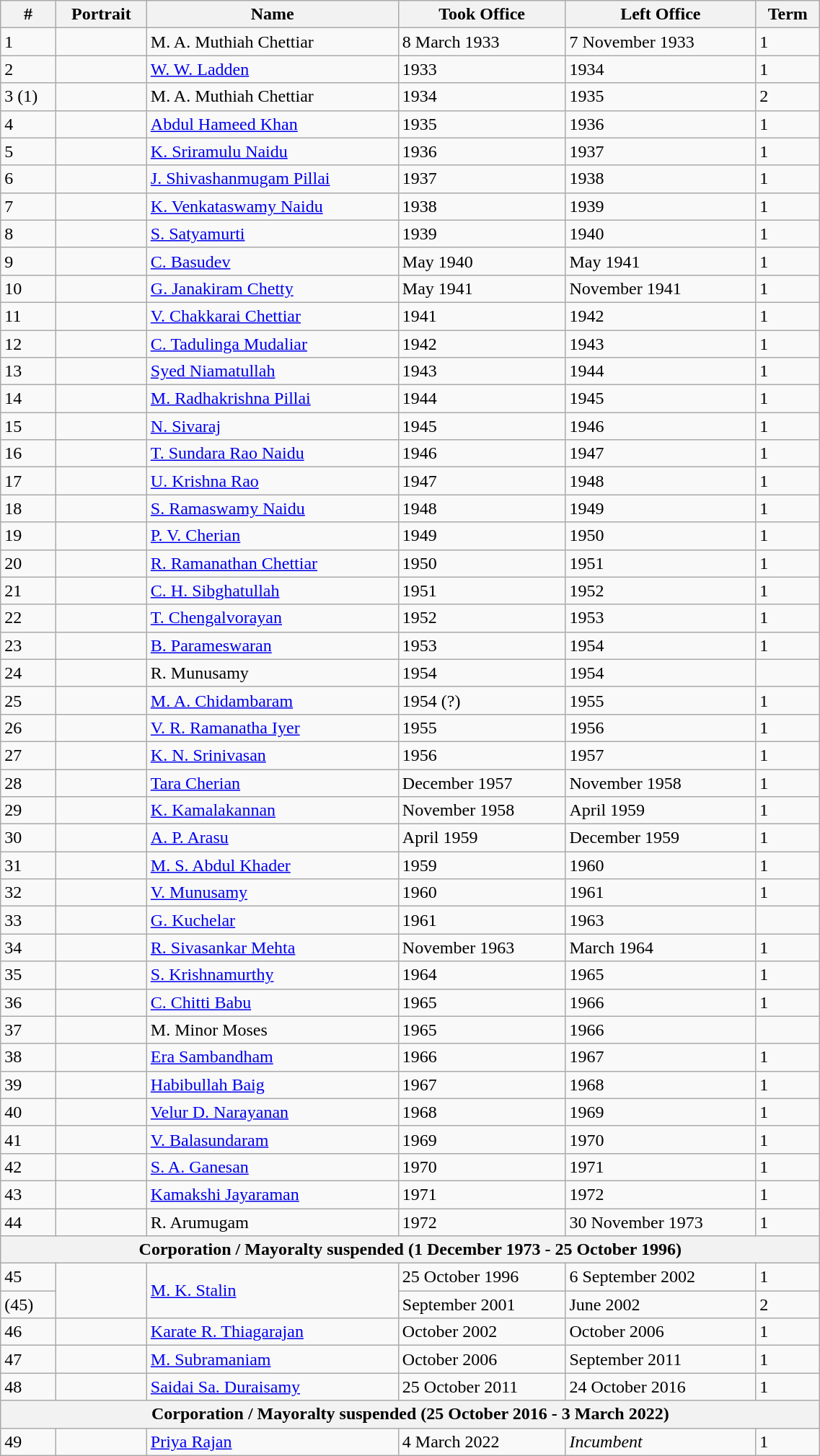<table class="wikitable sortable" width="60%" style="text-align:left;">
<tr>
<th>#</th>
<th>Portrait</th>
<th>Name</th>
<th class="unsortable">Took Office</th>
<th class="unsortable">Left Office</th>
<th>Term</th>
</tr>
<tr>
<td>1</td>
<td></td>
<td>M. A. Muthiah Chettiar</td>
<td>8 March 1933</td>
<td>7 November 1933</td>
<td>1</td>
</tr>
<tr>
<td>2</td>
<td></td>
<td><a href='#'>W. W. Ladden</a></td>
<td>1933</td>
<td>1934</td>
<td>1</td>
</tr>
<tr>
<td>3 (1)</td>
<td></td>
<td>M. A. Muthiah Chettiar</td>
<td>1934</td>
<td>1935</td>
<td>2</td>
</tr>
<tr>
<td>4</td>
<td></td>
<td><a href='#'>Abdul Hameed Khan</a></td>
<td>1935</td>
<td>1936</td>
<td>1</td>
</tr>
<tr>
<td>5</td>
<td></td>
<td><a href='#'>K. Sriramulu Naidu</a></td>
<td>1936</td>
<td>1937</td>
<td>1</td>
</tr>
<tr>
<td>6</td>
<td></td>
<td><a href='#'>J. Shivashanmugam Pillai</a></td>
<td>1937</td>
<td>1938</td>
<td>1</td>
</tr>
<tr>
<td>7</td>
<td></td>
<td><a href='#'>K. Venkataswamy Naidu</a></td>
<td>1938</td>
<td>1939</td>
<td>1</td>
</tr>
<tr>
<td>8</td>
<td></td>
<td><a href='#'>S. Satyamurti</a></td>
<td>1939</td>
<td>1940</td>
<td>1</td>
</tr>
<tr>
<td>9</td>
<td></td>
<td><a href='#'>C. Basudev</a></td>
<td>May 1940</td>
<td>May 1941</td>
<td>1</td>
</tr>
<tr>
<td>10</td>
<td></td>
<td><a href='#'>G. Janakiram Chetty</a></td>
<td>May 1941</td>
<td>November 1941</td>
<td>1</td>
</tr>
<tr>
<td>11</td>
<td></td>
<td><a href='#'>V. Chakkarai Chettiar</a></td>
<td>1941</td>
<td>1942</td>
<td>1</td>
</tr>
<tr>
<td>12</td>
<td></td>
<td><a href='#'>C. Tadulinga Mudaliar</a></td>
<td>1942</td>
<td>1943</td>
<td>1</td>
</tr>
<tr>
<td>13</td>
<td></td>
<td><a href='#'>Syed Niamatullah</a></td>
<td>1943</td>
<td>1944</td>
<td>1</td>
</tr>
<tr>
<td>14</td>
<td></td>
<td><a href='#'>M. Radhakrishna Pillai</a></td>
<td>1944</td>
<td>1945</td>
<td>1</td>
</tr>
<tr>
<td>15</td>
<td></td>
<td><a href='#'>N. Sivaraj</a></td>
<td>1945</td>
<td>1946</td>
<td>1</td>
</tr>
<tr>
<td>16</td>
<td></td>
<td><a href='#'>T. Sundara Rao Naidu</a></td>
<td>1946</td>
<td>1947</td>
<td>1</td>
</tr>
<tr>
<td>17</td>
<td></td>
<td><a href='#'>U. Krishna Rao</a></td>
<td>1947</td>
<td>1948</td>
<td>1</td>
</tr>
<tr>
<td>18</td>
<td></td>
<td><a href='#'>S. Ramaswamy Naidu</a></td>
<td>1948</td>
<td>1949</td>
<td>1</td>
</tr>
<tr>
<td>19</td>
<td></td>
<td><a href='#'>P. V. Cherian</a></td>
<td>1949</td>
<td>1950</td>
<td>1</td>
</tr>
<tr>
<td>20</td>
<td></td>
<td><a href='#'>R. Ramanathan Chettiar</a></td>
<td>1950</td>
<td>1951</td>
<td>1</td>
</tr>
<tr>
<td>21</td>
<td></td>
<td><a href='#'>C. H. Sibghatullah</a></td>
<td>1951</td>
<td>1952</td>
<td>1</td>
</tr>
<tr>
<td>22</td>
<td></td>
<td><a href='#'>T. Chengalvorayan</a></td>
<td>1952</td>
<td>1953</td>
<td>1</td>
</tr>
<tr>
<td>23</td>
<td></td>
<td><a href='#'>B. Parameswaran</a></td>
<td>1953</td>
<td>1954</td>
<td>1</td>
</tr>
<tr>
<td>24</td>
<td></td>
<td>R. Munusamy</td>
<td>1954</td>
<td>1954</td>
<td></td>
</tr>
<tr>
<td>25</td>
<td></td>
<td><a href='#'>M. A. Chidambaram</a></td>
<td>1954 (?)</td>
<td>1955</td>
<td>1</td>
</tr>
<tr>
<td>26</td>
<td></td>
<td><a href='#'>V. R. Ramanatha Iyer</a></td>
<td>1955</td>
<td>1956</td>
<td>1</td>
</tr>
<tr>
<td>27</td>
<td></td>
<td><a href='#'>K. N. Srinivasan</a></td>
<td>1956</td>
<td>1957</td>
<td>1</td>
</tr>
<tr>
<td>28</td>
<td></td>
<td><a href='#'>Tara Cherian</a></td>
<td>December 1957</td>
<td>November 1958</td>
<td>1</td>
</tr>
<tr>
<td>29</td>
<td></td>
<td><a href='#'>K. Kamalakannan</a></td>
<td>November 1958</td>
<td>April 1959</td>
<td>1</td>
</tr>
<tr>
<td>30</td>
<td></td>
<td><a href='#'>A. P. Arasu</a></td>
<td>April 1959</td>
<td>December 1959</td>
<td>1</td>
</tr>
<tr>
<td>31</td>
<td></td>
<td><a href='#'>M. S. Abdul Khader</a></td>
<td>1959</td>
<td>1960</td>
<td>1</td>
</tr>
<tr>
<td>32</td>
<td></td>
<td><a href='#'>V. Munusamy</a></td>
<td>1960</td>
<td>1961</td>
<td>1</td>
</tr>
<tr>
<td>33</td>
<td></td>
<td><a href='#'>G. Kuchelar</a></td>
<td>1961</td>
<td>1963</td>
<td></td>
</tr>
<tr>
<td>34</td>
<td></td>
<td><a href='#'>R. Sivasankar Mehta</a></td>
<td>November 1963</td>
<td>March 1964</td>
<td>1</td>
</tr>
<tr>
<td>35</td>
<td></td>
<td><a href='#'>S. Krishnamurthy</a></td>
<td>1964</td>
<td>1965</td>
<td>1</td>
</tr>
<tr>
<td>36</td>
<td></td>
<td><a href='#'>C. Chitti Babu</a></td>
<td>1965</td>
<td>1966</td>
<td>1</td>
</tr>
<tr>
<td>37</td>
<td></td>
<td>M. Minor Moses</td>
<td>1965</td>
<td>1966</td>
<td></td>
</tr>
<tr>
<td>38</td>
<td></td>
<td><a href='#'>Era Sambandham</a></td>
<td>1966</td>
<td>1967</td>
<td>1</td>
</tr>
<tr>
<td>39</td>
<td></td>
<td><a href='#'>Habibullah Baig</a></td>
<td>1967</td>
<td>1968</td>
<td>1</td>
</tr>
<tr>
<td>40</td>
<td></td>
<td><a href='#'>Velur D. Narayanan</a></td>
<td>1968</td>
<td>1969</td>
<td>1</td>
</tr>
<tr>
<td>41</td>
<td></td>
<td><a href='#'>V. Balasundaram</a></td>
<td>1969</td>
<td>1970</td>
<td>1</td>
</tr>
<tr>
<td>42</td>
<td></td>
<td><a href='#'>S. A. Ganesan</a></td>
<td>1970</td>
<td>1971</td>
<td>1</td>
</tr>
<tr>
<td>43</td>
<td></td>
<td><a href='#'>Kamakshi Jayaraman</a></td>
<td>1971</td>
<td>1972</td>
<td>1</td>
</tr>
<tr>
<td>44</td>
<td></td>
<td>R. Arumugam</td>
<td>1972</td>
<td>30 November 1973</td>
<td>1</td>
</tr>
<tr>
<th colspan="6">Corporation / Mayoralty suspended (1 December 1973 - 25 October 1996)</th>
</tr>
<tr>
<td>45</td>
<td rowspan="2"></td>
<td rowspan="2"><a href='#'>M. K. Stalin</a></td>
<td>25 October 1996</td>
<td>6 September 2002</td>
<td>1</td>
</tr>
<tr>
<td>(45)</td>
<td>September 2001</td>
<td>June 2002</td>
<td>2</td>
</tr>
<tr>
<td>46</td>
<td></td>
<td><a href='#'>Karate R. Thiagarajan</a></td>
<td>October 2002</td>
<td>October 2006</td>
<td>1</td>
</tr>
<tr>
<td>47</td>
<td></td>
<td><a href='#'>M. Subramaniam</a></td>
<td>October 2006</td>
<td>September 2011</td>
<td>1</td>
</tr>
<tr>
<td>48</td>
<td></td>
<td><a href='#'>Saidai Sa. Duraisamy</a></td>
<td>25 October 2011</td>
<td>24 October 2016</td>
<td>1</td>
</tr>
<tr>
<th colspan="6">Corporation / Mayoralty  suspended (25 October 2016 - 3 March 2022)</th>
</tr>
<tr>
<td>49</td>
<td></td>
<td><a href='#'>Priya Rajan</a></td>
<td>4 March 2022</td>
<td><em>Incumbent</em></td>
<td>1</td>
</tr>
</table>
